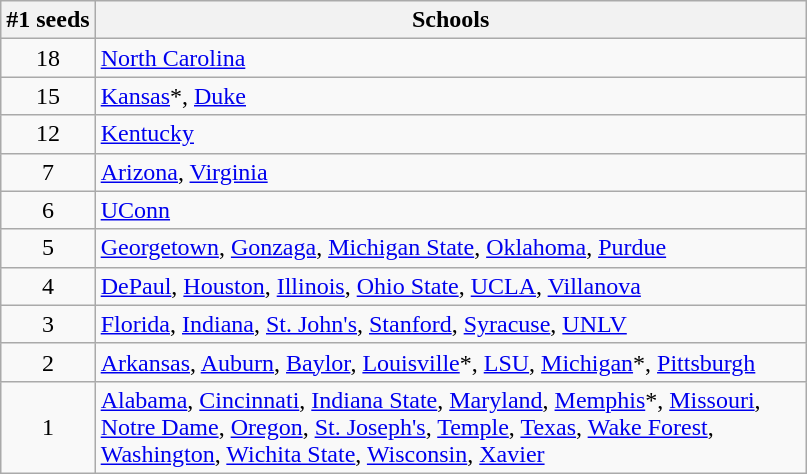<table class="wikitable">
<tr>
<th style="white-space: nowrap;">#1 seeds</th>
<th>Schools</th>
</tr>
<tr>
<td style="text-align: center">18</td>
<td><a href='#'>North Carolina</a></td>
</tr>
<tr>
<td style="text-align: center">15</td>
<td><a href='#'>Kansas</a>*, <a href='#'>Duke</a></td>
</tr>
<tr>
<td style="text-align: center">12</td>
<td><a href='#'>Kentucky</a></td>
</tr>
<tr>
<td style="text-align: center">7</td>
<td><a href='#'>Arizona</a>, <a href='#'>Virginia</a></td>
</tr>
<tr>
<td style="text-align: center">6</td>
<td><a href='#'>UConn</a></td>
</tr>
<tr>
<td style="text-align: center">5</td>
<td><a href='#'>Georgetown</a>, <a href='#'>Gonzaga</a>, <a href='#'>Michigan State</a>, <a href='#'>Oklahoma</a>, <a href='#'>Purdue</a></td>
</tr>
<tr>
<td style="text-align: center">4</td>
<td><a href='#'>DePaul</a>, <a href='#'>Houston</a>, <a href='#'>Illinois</a>, <a href='#'>Ohio State</a>, <a href='#'>UCLA</a>, <a href='#'>Villanova</a></td>
</tr>
<tr>
<td style="text-align: center">3</td>
<td><a href='#'>Florida</a>, <a href='#'>Indiana</a>, <a href='#'>St. John's</a>, <a href='#'>Stanford</a>, <a href='#'>Syracuse</a>, <a href='#'>UNLV</a></td>
</tr>
<tr>
<td style="text-align: center">2</td>
<td><a href='#'>Arkansas</a>, <a href='#'>Auburn</a>, <a href='#'>Baylor</a>, <a href='#'>Louisville</a>*, <a href='#'>LSU</a>, <a href='#'>Michigan</a>*, <a href='#'>Pittsburgh</a></td>
</tr>
<tr>
<td style="text-align: center">1</td>
<td style="width: 350pt;"><a href='#'>Alabama</a>, <a href='#'>Cincinnati</a>, <a href='#'>Indiana State</a>, <a href='#'>Maryland</a>, <a href='#'>Memphis</a>*, <a href='#'>Missouri</a>, <a href='#'>Notre Dame</a>, <a href='#'>Oregon</a>, <a href='#'>St. Joseph's</a>, <a href='#'>Temple</a>, <a href='#'>Texas</a>, <a href='#'>Wake Forest</a>, <a href='#'>Washington</a>, <a href='#'>Wichita State</a>, <a href='#'>Wisconsin</a>, <a href='#'>Xavier</a></td>
</tr>
</table>
